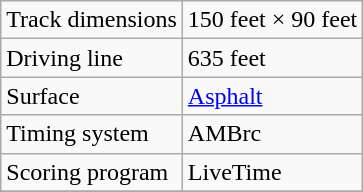<table class="wikitable">
<tr>
<td>Track dimensions</td>
<td>150 feet × 90 feet</td>
</tr>
<tr>
<td>Driving line</td>
<td>635 feet</td>
</tr>
<tr>
<td>Surface</td>
<td><a href='#'>Asphalt</a></td>
</tr>
<tr>
<td>Timing system</td>
<td>AMBrc</td>
</tr>
<tr>
<td>Scoring program</td>
<td>LiveTime</td>
</tr>
<tr>
</tr>
</table>
